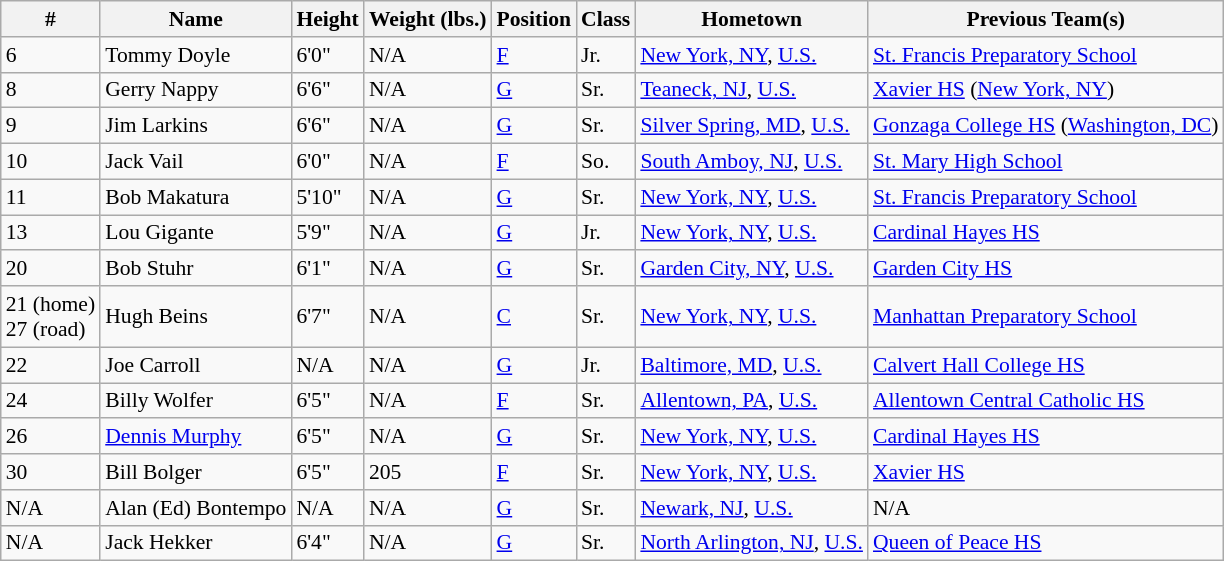<table class="wikitable" style="font-size: 90%">
<tr>
<th>#</th>
<th>Name</th>
<th>Height</th>
<th>Weight (lbs.)</th>
<th>Position</th>
<th>Class</th>
<th>Hometown</th>
<th>Previous Team(s)</th>
</tr>
<tr>
<td>6</td>
<td>Tommy Doyle</td>
<td>6'0"</td>
<td>N/A</td>
<td><a href='#'>F</a></td>
<td>Jr.</td>
<td><a href='#'>New York, NY</a>, <a href='#'>U.S.</a></td>
<td><a href='#'>St. Francis Preparatory School</a></td>
</tr>
<tr>
<td>8</td>
<td>Gerry Nappy</td>
<td>6'6"</td>
<td>N/A</td>
<td><a href='#'>G</a></td>
<td>Sr.</td>
<td><a href='#'>Teaneck, NJ</a>, <a href='#'>U.S.</a></td>
<td><a href='#'>Xavier HS</a> (<a href='#'>New York, NY</a>)</td>
</tr>
<tr>
<td>9</td>
<td>Jim Larkins</td>
<td>6'6"</td>
<td>N/A</td>
<td><a href='#'>G</a></td>
<td>Sr.</td>
<td><a href='#'>Silver Spring, MD</a>, <a href='#'>U.S.</a></td>
<td><a href='#'>Gonzaga College HS</a> (<a href='#'>Washington, DC</a>)</td>
</tr>
<tr>
<td>10</td>
<td>Jack Vail</td>
<td>6'0"</td>
<td>N/A</td>
<td><a href='#'>F</a></td>
<td>So.</td>
<td><a href='#'>South Amboy, NJ</a>, <a href='#'>U.S.</a></td>
<td><a href='#'>St. Mary High School</a></td>
</tr>
<tr>
<td>11</td>
<td>Bob Makatura</td>
<td>5'10"</td>
<td>N/A</td>
<td><a href='#'>G</a></td>
<td>Sr.</td>
<td><a href='#'>New York, NY</a>, <a href='#'>U.S.</a></td>
<td><a href='#'>St. Francis Preparatory School</a></td>
</tr>
<tr>
<td>13</td>
<td>Lou Gigante</td>
<td>5'9"</td>
<td>N/A</td>
<td><a href='#'>G</a></td>
<td>Jr.</td>
<td><a href='#'>New York, NY</a>, <a href='#'>U.S.</a></td>
<td><a href='#'>Cardinal Hayes HS</a></td>
</tr>
<tr>
<td>20</td>
<td>Bob Stuhr</td>
<td>6'1"</td>
<td>N/A</td>
<td><a href='#'>G</a></td>
<td>Sr.</td>
<td><a href='#'>Garden City, NY</a>, <a href='#'>U.S.</a></td>
<td><a href='#'>Garden City HS</a></td>
</tr>
<tr>
<td>21 (home)<br>27 (road)</td>
<td>Hugh Beins</td>
<td>6'7"</td>
<td>N/A</td>
<td><a href='#'>C</a></td>
<td>Sr.</td>
<td><a href='#'>New York, NY</a>, <a href='#'>U.S.</a></td>
<td><a href='#'>Manhattan Preparatory School</a></td>
</tr>
<tr>
<td>22</td>
<td>Joe Carroll</td>
<td>N/A</td>
<td>N/A</td>
<td><a href='#'>G</a></td>
<td>Jr.</td>
<td><a href='#'>Baltimore, MD</a>, <a href='#'>U.S.</a></td>
<td><a href='#'>Calvert Hall College HS</a></td>
</tr>
<tr>
<td>24</td>
<td>Billy Wolfer</td>
<td>6'5"</td>
<td>N/A</td>
<td><a href='#'>F</a></td>
<td>Sr.</td>
<td><a href='#'>Allentown, PA</a>, <a href='#'>U.S.</a></td>
<td><a href='#'>Allentown Central Catholic HS</a></td>
</tr>
<tr>
<td>26</td>
<td><a href='#'>Dennis Murphy</a></td>
<td>6'5"</td>
<td>N/A</td>
<td><a href='#'>G</a></td>
<td>Sr.</td>
<td><a href='#'>New York, NY</a>, <a href='#'>U.S.</a></td>
<td><a href='#'>Cardinal Hayes HS</a></td>
</tr>
<tr>
<td>30</td>
<td>Bill Bolger</td>
<td>6'5"</td>
<td>205</td>
<td><a href='#'>F</a></td>
<td>Sr.</td>
<td><a href='#'>New York, NY</a>, <a href='#'>U.S.</a></td>
<td><a href='#'>Xavier HS</a></td>
</tr>
<tr>
<td>N/A</td>
<td>Alan (Ed) Bontempo</td>
<td>N/A</td>
<td>N/A</td>
<td><a href='#'>G</a></td>
<td>Sr.</td>
<td><a href='#'>Newark, NJ</a>, <a href='#'>U.S.</a></td>
<td>N/A</td>
</tr>
<tr>
<td>N/A</td>
<td>Jack Hekker</td>
<td>6'4"</td>
<td>N/A</td>
<td><a href='#'>G</a></td>
<td>Sr.</td>
<td><a href='#'>North Arlington, NJ</a>, <a href='#'>U.S.</a></td>
<td><a href='#'>Queen of Peace HS</a></td>
</tr>
</table>
